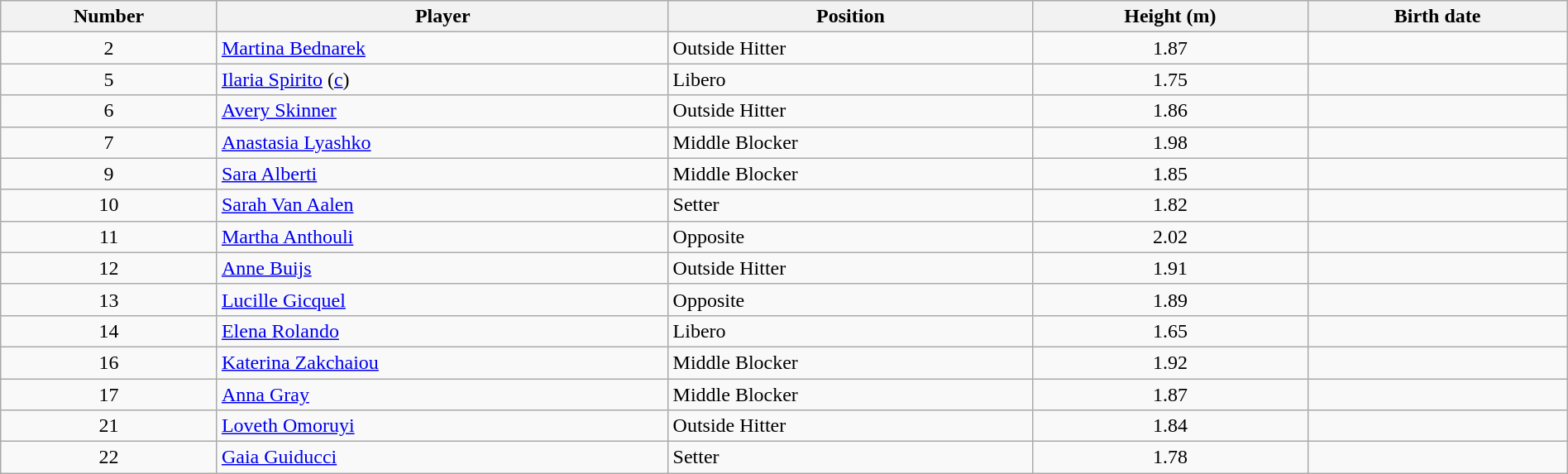<table class="wikitable" style="width:100%;">
<tr>
<th>Number</th>
<th>Player</th>
<th>Position</th>
<th>Height (m)</th>
<th>Birth date</th>
</tr>
<tr>
<td align=center>2</td>
<td> <a href='#'>Martina Bednarek</a></td>
<td>Outside Hitter</td>
<td align=center>1.87</td>
<td></td>
</tr>
<tr>
<td align=center>5</td>
<td> <a href='#'>Ilaria Spirito</a> (<a href='#'>c</a>)</td>
<td>Libero</td>
<td align=center>1.75</td>
<td></td>
</tr>
<tr>
<td align=center>6</td>
<td> <a href='#'>Avery Skinner</a></td>
<td>Outside Hitter</td>
<td align=center>1.86</td>
<td></td>
</tr>
<tr>
<td align=center>7</td>
<td> <a href='#'>Anastasia Lyashko</a></td>
<td>Middle Blocker</td>
<td align=center>1.98</td>
<td></td>
</tr>
<tr>
<td align=center>9</td>
<td> <a href='#'>Sara Alberti</a></td>
<td>Middle Blocker</td>
<td align=center>1.85</td>
<td></td>
</tr>
<tr>
<td align=center>10</td>
<td> <a href='#'>Sarah Van Aalen</a></td>
<td>Setter</td>
<td align=center>1.82</td>
<td></td>
</tr>
<tr>
<td align=center>11</td>
<td> <a href='#'>Martha Anthouli</a></td>
<td>Opposite</td>
<td align=center>2.02</td>
<td></td>
</tr>
<tr>
<td align=center>12</td>
<td> <a href='#'>Anne Buijs</a></td>
<td>Outside Hitter</td>
<td align=center>1.91</td>
<td></td>
</tr>
<tr>
<td align=center>13</td>
<td> <a href='#'>Lucille Gicquel</a></td>
<td>Opposite</td>
<td align=center>1.89</td>
<td></td>
</tr>
<tr>
<td align=center>14</td>
<td> <a href='#'>Elena Rolando</a></td>
<td>Libero</td>
<td align=center>1.65</td>
<td></td>
</tr>
<tr>
<td align=center>16</td>
<td> <a href='#'>Katerina Zakchaiou</a></td>
<td>Middle Blocker</td>
<td align=center>1.92</td>
<td></td>
</tr>
<tr>
<td align=center>17</td>
<td> <a href='#'>Anna Gray</a></td>
<td>Middle Blocker</td>
<td align=center>1.87</td>
<td></td>
</tr>
<tr>
<td align=center>21</td>
<td> <a href='#'>Loveth Omoruyi</a></td>
<td>Outside Hitter</td>
<td align=center>1.84</td>
<td></td>
</tr>
<tr>
<td align=center>22</td>
<td> <a href='#'>Gaia Guiducci</a></td>
<td>Setter</td>
<td align=center>1.78</td>
<td></td>
</tr>
</table>
